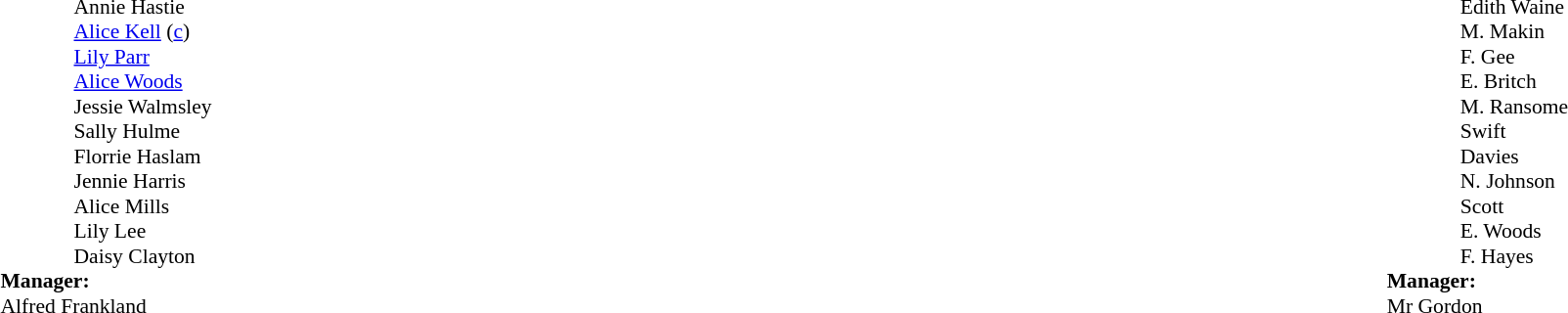<table style="font-size: 90%" width="100%">
<tr>
<td width="75%" valign="top"><br><table width="100%" cellspacing="0" cellpadding="0" border="0">
<tr>
<td colspan="4"></td>
</tr>
<tr>
<th width="25"></th>
<th width="25"></th>
<th width="200"></th>
<th></th>
</tr>
<tr>
<td></td>
<td></td>
<td>Annie Hastie</td>
</tr>
<tr>
<td></td>
<td></td>
<td><a href='#'>Alice Kell</a> (<a href='#'>c</a>)</td>
</tr>
<tr>
<td></td>
<td></td>
<td><a href='#'>Lily Parr</a></td>
</tr>
<tr>
<td></td>
<td></td>
<td><a href='#'>Alice Woods</a></td>
</tr>
<tr>
<td></td>
<td></td>
<td>Jessie Walmsley</td>
</tr>
<tr>
<td></td>
<td></td>
<td>Sally Hulme</td>
</tr>
<tr>
<td></td>
<td></td>
<td>Florrie Haslam</td>
</tr>
<tr>
<td></td>
<td></td>
<td>Jennie Harris</td>
</tr>
<tr>
<td></td>
<td></td>
<td>Alice Mills</td>
</tr>
<tr>
<td></td>
<td></td>
<td>Lily Lee</td>
</tr>
<tr>
<td></td>
<td></td>
<td>Daisy Clayton</td>
</tr>
<tr>
<td colspan="4"><strong>Manager:</strong></td>
</tr>
<tr>
<td colspan="4">Alfred Frankland</td>
</tr>
</table>
</td>
<td width="25%" valign="top"><br><table width="100%" cellspacing="0" cellpadding="0" align="center">
<tr>
<td colspan="4"></td>
</tr>
<tr>
<th width="25"></th>
<th width="25"></th>
<th width="200"></th>
<th></th>
</tr>
<tr>
<td></td>
<td></td>
<td>Edith Waine</td>
</tr>
<tr>
<td></td>
<td></td>
<td>M. Makin</td>
</tr>
<tr>
<td></td>
<td></td>
<td>F. Gee</td>
</tr>
<tr>
<td></td>
<td></td>
<td>E. Britch</td>
</tr>
<tr>
<td></td>
<td></td>
<td>M. Ransome</td>
</tr>
<tr>
<td></td>
<td></td>
<td>Swift</td>
</tr>
<tr>
<td></td>
<td></td>
<td>Davies</td>
</tr>
<tr>
<td></td>
<td></td>
<td>N. Johnson</td>
</tr>
<tr>
<td></td>
<td></td>
<td>Scott</td>
</tr>
<tr>
<td></td>
<td></td>
<td>E. Woods</td>
</tr>
<tr>
<td></td>
<td></td>
<td>F. Hayes</td>
</tr>
<tr>
<td colspan="4"><strong>Manager:</strong></td>
</tr>
<tr>
<td colspan="4">Mr Gordon</td>
</tr>
</table>
</td>
</tr>
</table>
